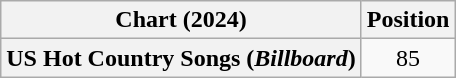<table class="wikitable plainrowheaders" style="text-align:center">
<tr>
<th scope="col">Chart (2024)</th>
<th scope="col">Position</th>
</tr>
<tr>
<th scope="row">US Hot Country Songs (<em>Billboard</em>)</th>
<td>85</td>
</tr>
</table>
